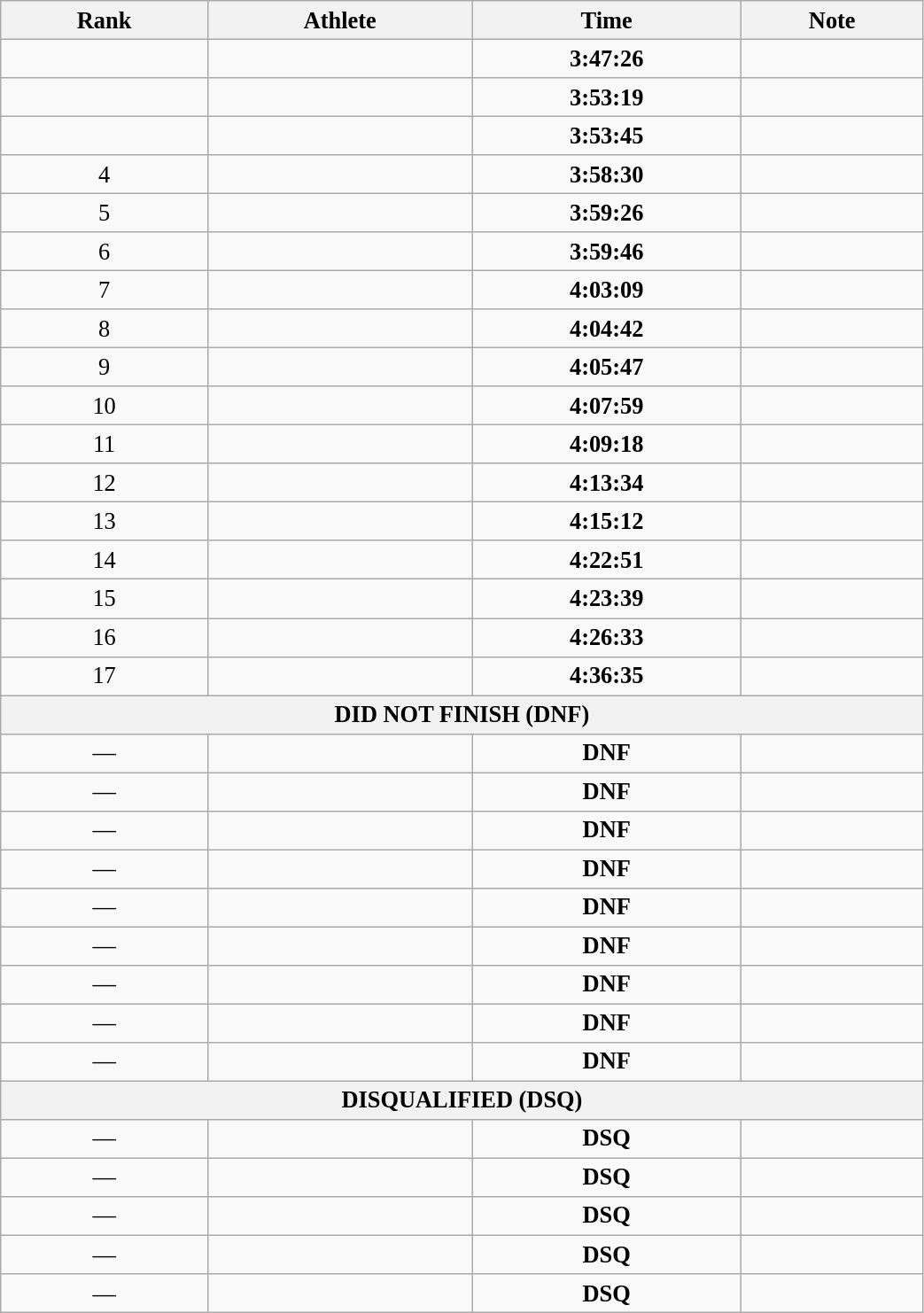<table class="wikitable" style=" text-align:center; font-size:110%;" width="55%">
<tr>
<th>Rank</th>
<th>Athlete</th>
<th>Time</th>
<th>Note</th>
</tr>
<tr>
<td></td>
<td align=left></td>
<td><strong>3:47:26</strong></td>
<td></td>
</tr>
<tr>
<td></td>
<td align=left></td>
<td><strong>3:53:19</strong></td>
<td></td>
</tr>
<tr>
<td></td>
<td align=left></td>
<td><strong>3:53:45</strong></td>
<td></td>
</tr>
<tr>
<td>4</td>
<td align=left></td>
<td><strong>3:58:30</strong></td>
<td></td>
</tr>
<tr>
<td>5</td>
<td align=left></td>
<td><strong>3:59:26</strong></td>
<td></td>
</tr>
<tr>
<td>6</td>
<td align=left></td>
<td><strong>3:59:46</strong></td>
<td></td>
</tr>
<tr>
<td>7</td>
<td align=left></td>
<td><strong>4:03:09</strong></td>
<td></td>
</tr>
<tr>
<td>8</td>
<td align=left></td>
<td><strong>4:04:42</strong></td>
<td></td>
</tr>
<tr>
<td>9</td>
<td align=left></td>
<td><strong>4:05:47</strong></td>
<td></td>
</tr>
<tr>
<td>10</td>
<td align=left></td>
<td><strong>4:07:59</strong></td>
<td></td>
</tr>
<tr>
<td>11</td>
<td align=left></td>
<td><strong>4:09:18</strong></td>
<td></td>
</tr>
<tr>
<td>12</td>
<td align=left></td>
<td><strong>4:13:34</strong></td>
<td></td>
</tr>
<tr>
<td>13</td>
<td align=left></td>
<td><strong>4:15:12</strong></td>
<td></td>
</tr>
<tr>
<td>14</td>
<td align=left></td>
<td><strong>4:22:51</strong></td>
<td></td>
</tr>
<tr>
<td>15</td>
<td align=left></td>
<td><strong>4:23:39</strong></td>
<td></td>
</tr>
<tr>
<td>16</td>
<td align=left></td>
<td><strong>4:26:33</strong></td>
<td></td>
</tr>
<tr>
<td>17</td>
<td align=left></td>
<td><strong>4:36:35</strong></td>
<td></td>
</tr>
<tr>
<th colspan="4">DID NOT FINISH (DNF)</th>
</tr>
<tr>
<td>—</td>
<td align=left></td>
<td><strong>DNF </strong></td>
<td></td>
</tr>
<tr>
<td>—</td>
<td align=left></td>
<td><strong>DNF </strong></td>
<td></td>
</tr>
<tr>
<td>—</td>
<td align=left></td>
<td><strong>DNF </strong></td>
<td></td>
</tr>
<tr>
<td>—</td>
<td align=left></td>
<td><strong>DNF </strong></td>
<td></td>
</tr>
<tr>
<td>—</td>
<td align=left></td>
<td><strong>DNF </strong></td>
<td></td>
</tr>
<tr>
<td>—</td>
<td align=left></td>
<td><strong>DNF </strong></td>
<td></td>
</tr>
<tr>
<td>—</td>
<td align=left></td>
<td><strong>DNF </strong></td>
<td></td>
</tr>
<tr>
<td>—</td>
<td align=left></td>
<td><strong>DNF </strong></td>
<td></td>
</tr>
<tr>
<td>—</td>
<td align=left></td>
<td><strong>DNF </strong></td>
<td></td>
</tr>
<tr>
<th colspan="4">DISQUALIFIED (DSQ)</th>
</tr>
<tr>
<td>—</td>
<td align=left></td>
<td><strong>DSQ </strong></td>
<td></td>
</tr>
<tr>
<td>—</td>
<td align=left></td>
<td><strong>DSQ </strong></td>
<td></td>
</tr>
<tr>
<td>—</td>
<td align=left></td>
<td><strong>DSQ </strong></td>
<td></td>
</tr>
<tr>
<td>—</td>
<td align=left></td>
<td><strong>DSQ </strong></td>
<td></td>
</tr>
<tr>
<td>—</td>
<td align=left></td>
<td><strong>DSQ </strong></td>
<td></td>
</tr>
</table>
